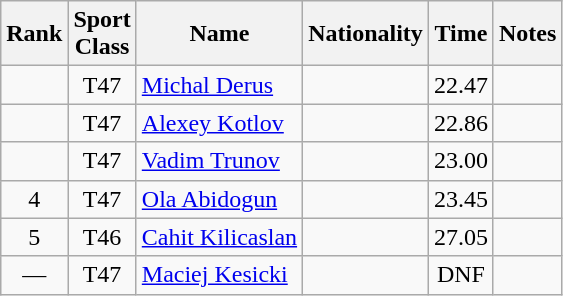<table class="wikitable sortable" style="text-align:center">
<tr>
<th>Rank</th>
<th>Sport<br>Class</th>
<th>Name</th>
<th>Nationality</th>
<th>Time</th>
<th>Notes</th>
</tr>
<tr>
<td></td>
<td>T47</td>
<td align=left><a href='#'>Michal Derus</a></td>
<td align=left></td>
<td>22.47</td>
<td></td>
</tr>
<tr>
<td></td>
<td>T47</td>
<td align=left><a href='#'>Alexey Kotlov</a></td>
<td align=left></td>
<td>22.86</td>
<td></td>
</tr>
<tr>
<td></td>
<td>T47</td>
<td align=left><a href='#'>Vadim Trunov</a></td>
<td align=left></td>
<td>23.00</td>
<td></td>
</tr>
<tr>
<td>4</td>
<td>T47</td>
<td align=left><a href='#'>Ola Abidogun</a></td>
<td align=left></td>
<td>23.45</td>
<td></td>
</tr>
<tr>
<td>5</td>
<td>T46</td>
<td align=left><a href='#'>Cahit Kilicaslan</a></td>
<td align=left></td>
<td>27.05</td>
<td></td>
</tr>
<tr>
<td>—</td>
<td>T47</td>
<td align=left><a href='#'>Maciej Kesicki</a></td>
<td align=left></td>
<td>DNF</td>
<td></td>
</tr>
</table>
